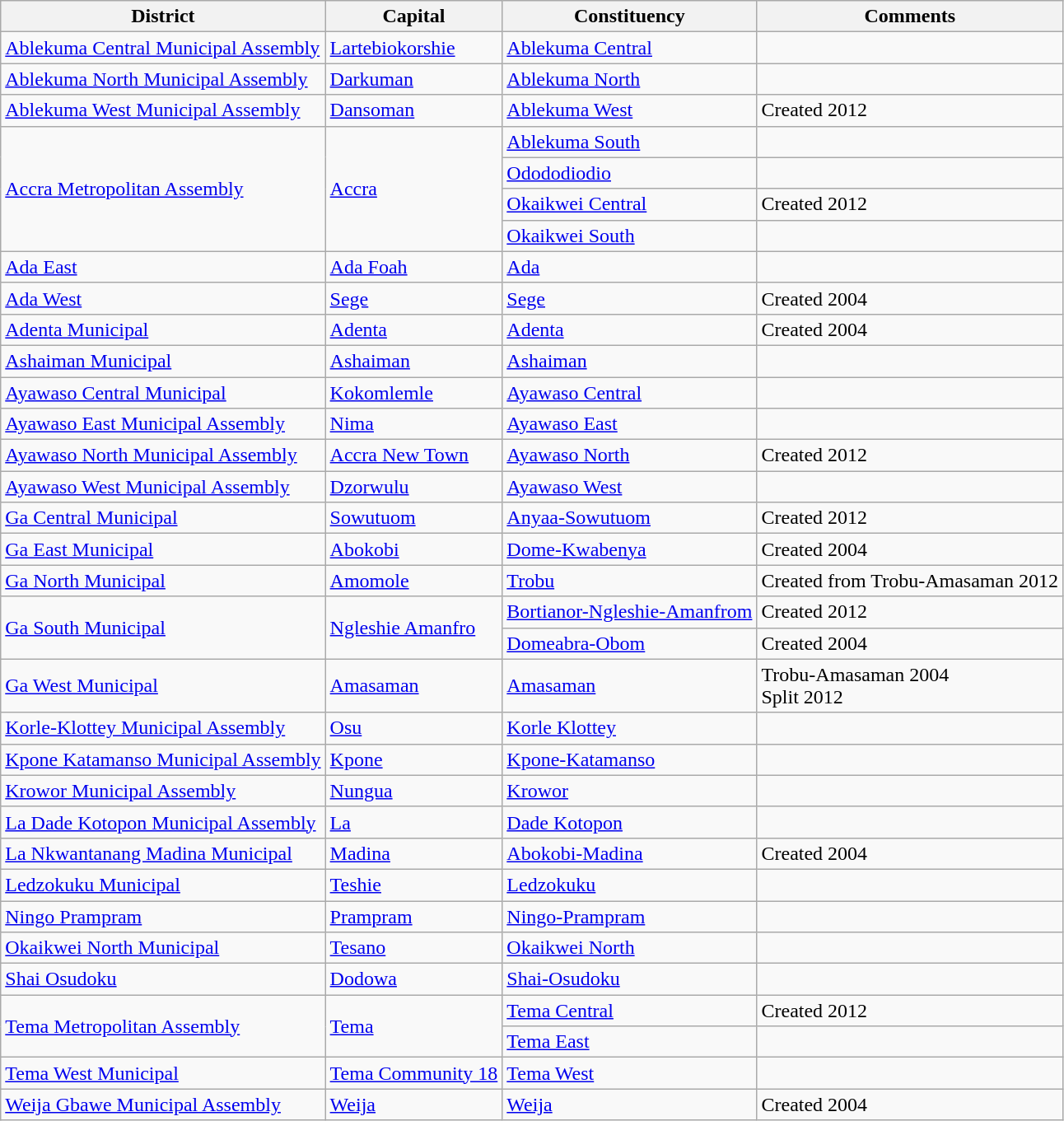<table class="wikitable sortable">
<tr>
<th>District</th>
<th>Capital</th>
<th>Constituency</th>
<th>Comments</th>
</tr>
<tr>
<td><a href='#'>Ablekuma Central Municipal Assembly</a></td>
<td><a href='#'>Lartebiokorshie</a></td>
<td><a href='#'>Ablekuma Central</a></td>
<td></td>
</tr>
<tr>
<td><a href='#'>Ablekuma North Municipal Assembly</a></td>
<td><a href='#'>Darkuman</a></td>
<td><a href='#'>Ablekuma North</a></td>
<td></td>
</tr>
<tr>
<td><a href='#'>Ablekuma West Municipal Assembly</a></td>
<td><a href='#'>Dansoman</a></td>
<td><a href='#'>Ablekuma West</a></td>
<td>Created 2012</td>
</tr>
<tr>
<td rowspan=4><a href='#'>Accra Metropolitan Assembly</a></td>
<td rowspan=4><a href='#'>Accra</a></td>
<td><a href='#'>Ablekuma South</a></td>
<td></td>
</tr>
<tr>
<td><a href='#'>Odododiodio</a></td>
<td></td>
</tr>
<tr>
<td><a href='#'>Okaikwei Central</a></td>
<td>Created 2012</td>
</tr>
<tr>
<td><a href='#'>Okaikwei South</a></td>
<td></td>
</tr>
<tr>
<td><a href='#'>Ada East</a></td>
<td><a href='#'>Ada Foah</a></td>
<td><a href='#'>Ada</a></td>
<td></td>
</tr>
<tr>
<td><a href='#'>Ada West</a></td>
<td><a href='#'>Sege</a></td>
<td><a href='#'>Sege</a></td>
<td>Created 2004</td>
</tr>
<tr>
<td><a href='#'>Adenta Municipal</a></td>
<td><a href='#'>Adenta</a></td>
<td><a href='#'>Adenta</a></td>
<td>Created 2004</td>
</tr>
<tr>
<td><a href='#'>Ashaiman Municipal</a></td>
<td><a href='#'>Ashaiman</a></td>
<td><a href='#'>Ashaiman</a></td>
<td></td>
</tr>
<tr>
<td><a href='#'>Ayawaso Central Municipal</a></td>
<td><a href='#'>Kokomlemle</a></td>
<td><a href='#'>Ayawaso Central</a></td>
<td></td>
</tr>
<tr>
<td><a href='#'>Ayawaso East Municipal Assembly</a></td>
<td><a href='#'>Nima</a></td>
<td><a href='#'>Ayawaso East</a></td>
<td></td>
</tr>
<tr>
<td><a href='#'>Ayawaso North Municipal Assembly</a></td>
<td><a href='#'>Accra New Town</a></td>
<td><a href='#'>Ayawaso North</a></td>
<td>Created 2012</td>
</tr>
<tr>
<td><a href='#'>Ayawaso West Municipal Assembly</a></td>
<td><a href='#'>Dzorwulu</a></td>
<td><a href='#'>Ayawaso West</a></td>
<td></td>
</tr>
<tr>
<td><a href='#'>Ga Central Municipal</a></td>
<td><a href='#'>Sowutuom</a></td>
<td><a href='#'>Anyaa-Sowutuom</a></td>
<td>Created 2012</td>
</tr>
<tr>
<td><a href='#'>Ga East Municipal</a></td>
<td><a href='#'>Abokobi</a></td>
<td><a href='#'>Dome-Kwabenya</a></td>
<td>Created 2004</td>
</tr>
<tr>
<td><a href='#'>Ga North Municipal</a></td>
<td><a href='#'>Amomole</a></td>
<td><a href='#'>Trobu</a></td>
<td>Created from Trobu-Amasaman 2012</td>
</tr>
<tr>
<td rowspan=2><a href='#'>Ga South Municipal</a></td>
<td rowspan=2><a href='#'>Ngleshie Amanfro</a></td>
<td><a href='#'>Bortianor-Ngleshie-Amanfrom</a></td>
<td>Created 2012</td>
</tr>
<tr>
<td><a href='#'>Domeabra-Obom</a></td>
<td>Created 2004</td>
</tr>
<tr>
<td><a href='#'>Ga West Municipal</a></td>
<td><a href='#'>Amasaman</a></td>
<td><a href='#'>Amasaman</a></td>
<td>Trobu-Amasaman 2004<br>Split 2012</td>
</tr>
<tr>
<td><a href='#'>Korle-Klottey Municipal Assembly</a></td>
<td><a href='#'>Osu</a></td>
<td><a href='#'>Korle Klottey</a></td>
<td></td>
</tr>
<tr>
<td><a href='#'>Kpone Katamanso Municipal Assembly</a></td>
<td><a href='#'>Kpone</a></td>
<td><a href='#'>Kpone-Katamanso</a></td>
<td></td>
</tr>
<tr>
<td><a href='#'>Krowor Municipal Assembly</a></td>
<td><a href='#'>Nungua</a></td>
<td><a href='#'>Krowor</a></td>
<td></td>
</tr>
<tr>
<td><a href='#'>La Dade Kotopon Municipal Assembly</a></td>
<td><a href='#'>La</a></td>
<td><a href='#'>Dade Kotopon</a></td>
<td></td>
</tr>
<tr>
<td><a href='#'>La Nkwantanang Madina Municipal</a></td>
<td><a href='#'>Madina</a></td>
<td><a href='#'>Abokobi-Madina</a></td>
<td>Created 2004</td>
</tr>
<tr>
<td><a href='#'>Ledzokuku Municipal</a></td>
<td><a href='#'>Teshie</a></td>
<td><a href='#'>Ledzokuku</a></td>
<td></td>
</tr>
<tr>
<td><a href='#'>Ningo Prampram</a></td>
<td><a href='#'>Prampram</a></td>
<td><a href='#'>Ningo-Prampram</a></td>
<td></td>
</tr>
<tr>
<td><a href='#'>Okaikwei North Municipal</a></td>
<td><a href='#'>Tesano</a></td>
<td><a href='#'>Okaikwei North</a></td>
<td></td>
</tr>
<tr>
<td><a href='#'>Shai Osudoku</a></td>
<td><a href='#'>Dodowa</a></td>
<td><a href='#'>Shai-Osudoku</a></td>
<td></td>
</tr>
<tr>
<td rowspan=2><a href='#'>Tema Metropolitan Assembly</a></td>
<td rowspan=2><a href='#'>Tema</a></td>
<td><a href='#'>Tema Central</a></td>
<td>Created 2012</td>
</tr>
<tr>
<td><a href='#'>Tema East</a></td>
<td></td>
</tr>
<tr>
<td><a href='#'>Tema West Municipal</a></td>
<td><a href='#'>Tema Community 18</a></td>
<td><a href='#'>Tema West</a></td>
<td></td>
</tr>
<tr>
<td><a href='#'>Weija Gbawe Municipal Assembly</a></td>
<td><a href='#'>Weija</a></td>
<td><a href='#'>Weija</a></td>
<td>Created 2004</td>
</tr>
</table>
